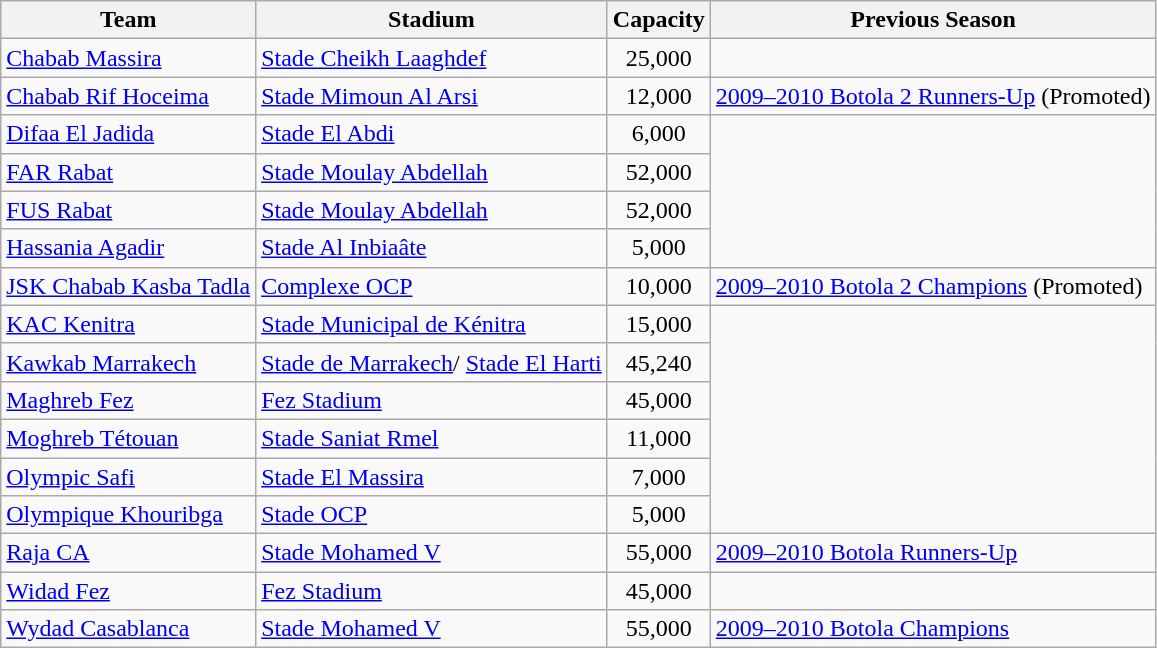<table class="wikitable sortable">
<tr>
<th>Team</th>
<th>Stadium</th>
<th>Capacity</th>
<th>Previous Season</th>
</tr>
<tr>
<td><a href='#'>Chabab Massira</a></td>
<td><a href='#'>Stade Cheikh Laaghdef</a></td>
<td align="center">25,000</td>
</tr>
<tr>
<td><a href='#'>Chabab Rif Hoceima</a></td>
<td><a href='#'>Stade Mimoun Al Arsi</a></td>
<td align="center">12,000</td>
<td><a href='#'>2009–2010 Botola 2 Runners-Up</a> (Promoted)</td>
</tr>
<tr>
<td><a href='#'>Difaa El Jadida</a></td>
<td><a href='#'>Stade El Abdi</a></td>
<td align="center">6,000</td>
</tr>
<tr>
<td><a href='#'>FAR Rabat</a></td>
<td><a href='#'>Stade Moulay Abdellah</a></td>
<td align="center">52,000</td>
</tr>
<tr>
<td><a href='#'>FUS Rabat</a></td>
<td><a href='#'>Stade Moulay Abdellah</a></td>
<td align="center">52,000</td>
</tr>
<tr>
<td><a href='#'>Hassania Agadir</a></td>
<td><a href='#'>Stade Al Inbiaâte</a></td>
<td align="center">5,000</td>
</tr>
<tr>
<td><a href='#'>JSK Chabab Kasba Tadla</a></td>
<td><a href='#'>Complexe OCP</a></td>
<td align="center">10,000</td>
<td><a href='#'>2009–2010 Botola 2 Champions</a> (Promoted)</td>
</tr>
<tr>
<td><a href='#'>KAC Kenitra</a></td>
<td><a href='#'>Stade Municipal de Kénitra</a></td>
<td align="center">15,000</td>
</tr>
<tr>
<td><a href='#'>Kawkab Marrakech</a></td>
<td><a href='#'>Stade de Marrakech</a>/ <a href='#'>Stade El Harti</a></td>
<td align="center">45,240</td>
</tr>
<tr>
<td><a href='#'>Maghreb Fez</a></td>
<td><a href='#'>Fez Stadium</a></td>
<td align="center">45,000</td>
</tr>
<tr>
<td><a href='#'>Moghreb Tétouan</a></td>
<td><a href='#'>Stade Saniat Rmel</a></td>
<td align="center">11,000</td>
</tr>
<tr>
<td><a href='#'>Olympic Safi</a></td>
<td><a href='#'>Stade El Massira</a></td>
<td align="center">7,000</td>
</tr>
<tr>
<td><a href='#'>Olympique Khouribga</a></td>
<td><a href='#'>Stade OCP</a></td>
<td align="center">5,000</td>
</tr>
<tr>
<td><a href='#'>Raja CA</a></td>
<td><a href='#'>Stade Mohamed V</a></td>
<td align="center">55,000</td>
<td><a href='#'>2009–2010 Botola Runners-Up</a></td>
</tr>
<tr>
<td><a href='#'>Widad Fez</a></td>
<td><a href='#'>Fez Stadium</a></td>
<td align="center">45,000</td>
</tr>
<tr>
<td><a href='#'>Wydad Casablanca</a></td>
<td><a href='#'>Stade Mohamed V</a></td>
<td align="center">55,000</td>
<td><a href='#'>2009–2010 Botola Champions</a></td>
</tr>
</table>
